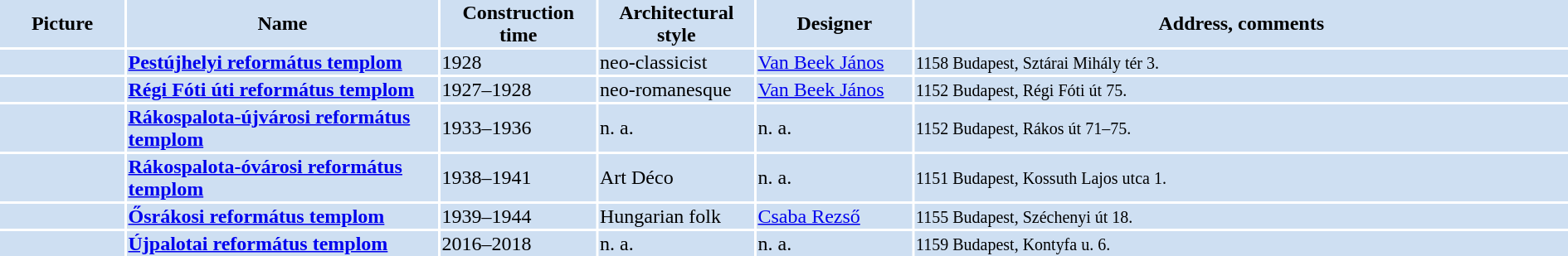<table width="100%">
<tr>
<th bgcolor="#CEDFF2" width="8%">Picture</th>
<th bgcolor="#CEDFF2" width="20%">Name</th>
<th bgcolor="#CEDFF2" width="10%">Construction time</th>
<th bgcolor="#CEDFF2" width="10%">Architectural style</th>
<th bgcolor="#CEDFF2" width="10%">Designer</th>
<th bgcolor="#CEDFF2" width="42%">Address, comments</th>
</tr>
<tr>
<td bgcolor="#CEDFF2"></td>
<td bgcolor="#CEDFF2"><strong><a href='#'>Pestújhelyi református templom</a></strong></td>
<td bgcolor="#CEDFF2">1928</td>
<td bgcolor="#CEDFF2">neo-classicist</td>
<td bgcolor="#CEDFF2"><a href='#'>Van Beek János</a></td>
<td bgcolor="#CEDFF2"><small>1158 Budapest, Sztárai Mihály tér 3. </small></td>
</tr>
<tr>
<td bgcolor="#CEDFF2"></td>
<td bgcolor="#CEDFF2"><strong><a href='#'>Régi Fóti úti református templom</a></strong></td>
<td bgcolor="#CEDFF2">1927–1928</td>
<td bgcolor="#CEDFF2">neo-romanesque</td>
<td bgcolor="#CEDFF2"><a href='#'>Van Beek János</a></td>
<td bgcolor="#CEDFF2"><small>1152 Budapest, Régi Fóti út 75. </small></td>
</tr>
<tr>
<td bgcolor="#CEDFF2"></td>
<td bgcolor="#CEDFF2"><strong><a href='#'>Rákospalota-újvárosi református templom</a></strong></td>
<td bgcolor="#CEDFF2">1933–1936</td>
<td bgcolor="#CEDFF2">n. a.</td>
<td bgcolor="#CEDFF2">n. a.</td>
<td bgcolor="#CEDFF2"><small>1152 Budapest, Rákos út 71–75.</small></td>
</tr>
<tr>
<td bgcolor="#CEDFF2"></td>
<td bgcolor="#CEDFF2"><strong><a href='#'>Rákospalota-óvárosi református templom</a></strong></td>
<td bgcolor="#CEDFF2">1938–1941</td>
<td bgcolor="#CEDFF2">Art Déco</td>
<td bgcolor="#CEDFF2">n. a.</td>
<td bgcolor="#CEDFF2"><small>1151 Budapest, Kossuth Lajos utca 1.</small></td>
</tr>
<tr>
<td bgcolor="#CEDFF2"></td>
<td bgcolor="#CEDFF2"><strong><a href='#'>Ősrákosi református templom</a></strong></td>
<td bgcolor="#CEDFF2">1939–1944</td>
<td bgcolor="#CEDFF2">Hungarian folk</td>
<td bgcolor="#CEDFF2"><a href='#'>Csaba Rezső</a></td>
<td bgcolor="#CEDFF2"><small>1155 Budapest, Széchenyi út 18. </small></td>
</tr>
<tr>
<td bgcolor="#CEDFF2"></td>
<td bgcolor="#CEDFF2"><strong><a href='#'>Újpalotai református templom</a></strong></td>
<td bgcolor="#CEDFF2">2016–2018</td>
<td bgcolor="#CEDFF2">n. a.</td>
<td bgcolor="#CEDFF2">n. a.</td>
<td bgcolor="#CEDFF2"><small>1159 Budapest, Kontyfa u. 6.</small></td>
</tr>
</table>
